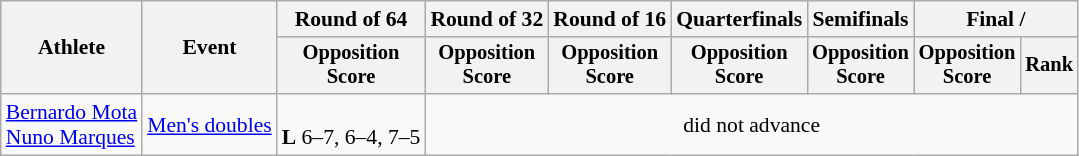<table class=wikitable style=font-size:90%;text-align:center>
<tr>
<th rowspan=2>Athlete</th>
<th rowspan=2>Event</th>
<th>Round of 64</th>
<th>Round of 32</th>
<th>Round of 16</th>
<th>Quarterfinals</th>
<th>Semifinals</th>
<th colspan=2>Final / </th>
</tr>
<tr style=font-size:95%>
<th>Opposition<br>Score</th>
<th>Opposition<br>Score</th>
<th>Opposition<br>Score</th>
<th>Opposition<br>Score</th>
<th>Opposition<br>Score</th>
<th>Opposition<br>Score</th>
<th>Rank</th>
</tr>
<tr>
<td align=left><a href='#'>Bernardo Mota</a> <br> <a href='#'>Nuno Marques</a></td>
<td align=left><a href='#'>Men's doubles</a></td>
<td><br><strong>L</strong> 6–7, 6–4, 7–5</td>
<td colspan=6>did not advance</td>
</tr>
</table>
